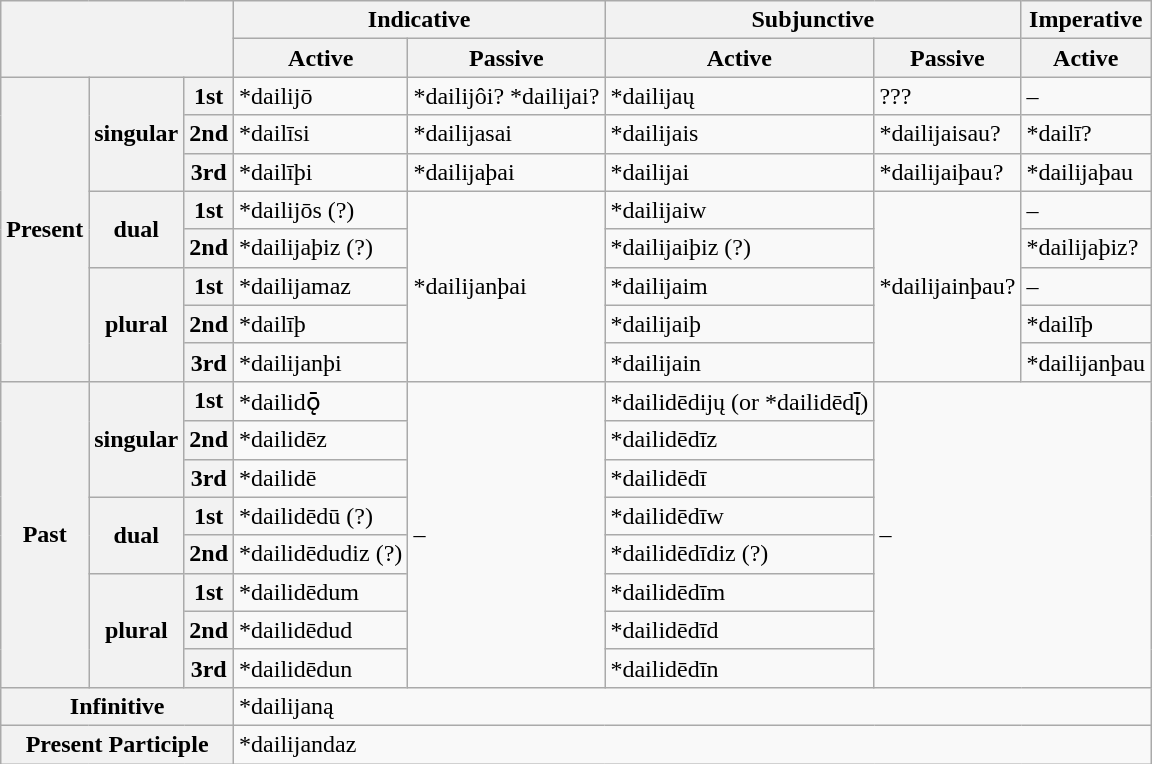<table class="wikitable">
<tr>
<th colspan="3" rowspan="2"></th>
<th colspan="2">Indicative</th>
<th colspan="2">Subjunctive</th>
<th>Imperative</th>
</tr>
<tr>
<th>Active</th>
<th>Passive</th>
<th>Active</th>
<th>Passive</th>
<th>Active</th>
</tr>
<tr>
<th rowspan="8">Present</th>
<th rowspan="3">singular</th>
<th>1st</th>
<td>*dailijō</td>
<td>*dailijôi? *dailijai?</td>
<td>*dailijaų</td>
<td>???</td>
<td>–</td>
</tr>
<tr>
<th>2nd</th>
<td>*dailīsi</td>
<td>*dailijasai</td>
<td>*dailijais</td>
<td>*dailijaisau?</td>
<td>*dailī?</td>
</tr>
<tr>
<th>3rd</th>
<td>*dailīþi</td>
<td>*dailijaþai</td>
<td>*dailijai</td>
<td>*dailijaiþau?</td>
<td>*dailijaþau</td>
</tr>
<tr>
<th rowspan="2">dual</th>
<th>1st</th>
<td>*dailijōs (?)</td>
<td rowspan="5">*dailijanþai</td>
<td>*dailijaiw</td>
<td rowspan="5">*dailijainþau?</td>
<td>–</td>
</tr>
<tr>
<th>2nd</th>
<td>*dailijaþiz (?)</td>
<td>*dailijaiþiz (?)</td>
<td>*dailijaþiz?</td>
</tr>
<tr>
<th rowspan="3">plural</th>
<th>1st</th>
<td>*dailijamaz</td>
<td>*dailijaim</td>
<td>–</td>
</tr>
<tr>
<th>2nd</th>
<td>*dailīþ</td>
<td>*dailijaiþ</td>
<td>*dailīþ</td>
</tr>
<tr>
<th>3rd</th>
<td>*dailijanþi</td>
<td>*dailijain</td>
<td>*dailijanþau</td>
</tr>
<tr>
<th rowspan="8">Past</th>
<th rowspan="3">singular</th>
<th>1st</th>
<td>*dailidǭ</td>
<td rowspan=8>–</td>
<td>*dailidēdijų (or *dailidēdį̄)</td>
<td colspan="2" rowspan="8">–</td>
</tr>
<tr>
<th>2nd</th>
<td>*dailidēz</td>
<td>*dailidēdīz</td>
</tr>
<tr>
<th>3rd</th>
<td>*dailidē</td>
<td>*dailidēdī</td>
</tr>
<tr>
<th rowspan="2">dual</th>
<th>1st</th>
<td>*dailidēdū (?)</td>
<td>*dailidēdīw</td>
</tr>
<tr>
<th>2nd</th>
<td>*dailidēdudiz (?)</td>
<td>*dailidēdīdiz (?)</td>
</tr>
<tr>
<th rowspan="3">plural</th>
<th>1st</th>
<td>*dailidēdum</td>
<td>*dailidēdīm</td>
</tr>
<tr>
<th>2nd</th>
<td>*dailidēdud</td>
<td>*dailidēdīd</td>
</tr>
<tr>
<th>3rd</th>
<td>*dailidēdun</td>
<td>*dailidēdīn</td>
</tr>
<tr>
<th colspan="3">Infinitive</th>
<td colspan="5">*dailijaną</td>
</tr>
<tr>
<th colspan="3">Present Participle</th>
<td colspan="5">*dailijandaz</td>
</tr>
</table>
